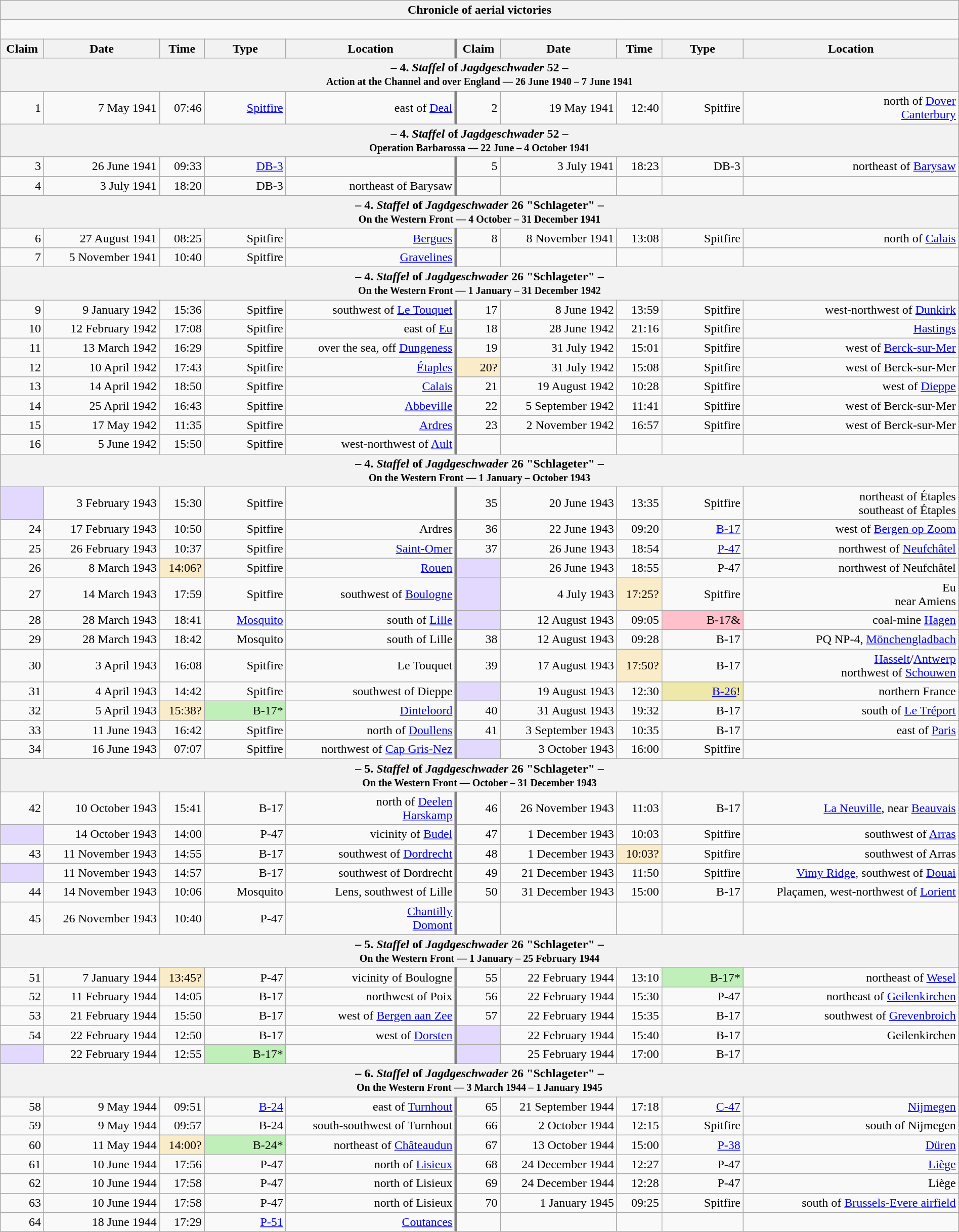<table class="wikitable plainrowheaders collapsible" style="margin-left: auto; margin-right: auto; border: none; text-align:right; width: 100%;">
<tr>
<th colspan="10">Chronicle of aerial victories</th>
</tr>
<tr>
<td colspan="10" style="text-align: left;"><br>



</td>
</tr>
<tr>
<th scope="col">Claim</th>
<th scope="col">Date</th>
<th scope="col">Time</th>
<th scope="col" width="100px">Type</th>
<th scope="col">Location</th>
<th scope="col" style="border-left: 3px solid grey;">Claim</th>
<th scope="col">Date</th>
<th scope="col">Time</th>
<th scope="col" width="100px">Type</th>
<th scope="col">Location</th>
</tr>
<tr>
<th colspan="10">– 4. <em>Staffel</em> of <em>Jagdgeschwader</em> 52 –<br><small>Action at the Channel and over England — 26 June 1940 – 7 June 1941</small></th>
</tr>
<tr>
<td>1</td>
<td>7 May 1941</td>
<td>07:46</td>
<td><a href='#'>Spitfire</a></td>
<td> east of <a href='#'>Deal</a></td>
<td style="border-left: 3px solid grey;">2</td>
<td>19 May 1941</td>
<td>12:40</td>
<td>Spitfire</td>
<td>north of <a href='#'>Dover</a><br><a href='#'>Canterbury</a></td>
</tr>
<tr>
<th colspan="10">– 4. <em>Staffel</em> of <em>Jagdgeschwader</em> 52 –<br><small>Operation Barbarossa — 22 June – 4 October 1941</small></th>
</tr>
<tr>
<td>3</td>
<td>26 June 1941</td>
<td>09:33</td>
<td><a href='#'>DB-3</a></td>
<td></td>
<td style="border-left: 3px solid grey;">5</td>
<td>3 July 1941</td>
<td>18:23</td>
<td>DB-3</td>
<td>northeast of <a href='#'>Barysaw</a></td>
</tr>
<tr>
<td>4</td>
<td>3 July 1941</td>
<td>18:20</td>
<td>DB-3</td>
<td>northeast of Barysaw</td>
<td style="border-left: 3px solid grey;"></td>
<td></td>
<td></td>
<td></td>
<td></td>
</tr>
<tr>
<th colspan="10">– 4. <em>Staffel</em> of <em>Jagdgeschwader</em> 26 "Schlageter" –<br><small>On the Western Front — 4 October – 31 December 1941</small></th>
</tr>
<tr>
<td>6</td>
<td>27 August 1941</td>
<td>08:25</td>
<td>Spitfire</td>
<td><a href='#'>Bergues</a></td>
<td style="border-left: 3px solid grey;">8</td>
<td>8 November 1941</td>
<td>13:08</td>
<td>Spitfire</td>
<td> north of <a href='#'>Calais</a></td>
</tr>
<tr>
<td>7</td>
<td>5 November 1941</td>
<td>10:40</td>
<td>Spitfire</td>
<td><a href='#'>Gravelines</a></td>
<td style="border-left: 3px solid grey;"></td>
<td></td>
<td></td>
<td></td>
<td></td>
</tr>
<tr>
<th colspan="10">– 4. <em>Staffel</em> of <em>Jagdgeschwader</em> 26 "Schlageter" –<br><small>On the Western Front — 1 January – 31 December 1942</small></th>
</tr>
<tr>
<td>9</td>
<td>9 January 1942</td>
<td>15:36</td>
<td>Spitfire</td>
<td>southwest of <a href='#'>Le Touquet</a></td>
<td style="border-left: 3px solid grey;">17</td>
<td>8 June 1942</td>
<td>13:59</td>
<td>Spitfire</td>
<td>west-northwest of <a href='#'>Dunkirk</a></td>
</tr>
<tr>
<td>10</td>
<td>12 February 1942</td>
<td>17:08</td>
<td>Spitfire</td>
<td>east of <a href='#'>Eu</a></td>
<td style="border-left: 3px solid grey;">18</td>
<td>28 June 1942</td>
<td>21:16</td>
<td>Spitfire</td>
<td><a href='#'>Hastings</a></td>
</tr>
<tr>
<td>11</td>
<td>13 March 1942</td>
<td>16:29</td>
<td>Spitfire</td>
<td>over the sea, off <a href='#'>Dungeness</a></td>
<td style="border-left: 3px solid grey;">19</td>
<td>31 July 1942</td>
<td>15:01</td>
<td>Spitfire</td>
<td>west of <a href='#'>Berck-sur-Mer</a></td>
</tr>
<tr>
<td>12</td>
<td>10 April 1942</td>
<td>17:43</td>
<td>Spitfire</td>
<td><a href='#'>Étaples</a></td>
<td style="border-left: 3px solid grey; background:#faecc8">20?</td>
<td>31 July 1942</td>
<td>15:08</td>
<td>Spitfire</td>
<td>west of Berck-sur-Mer</td>
</tr>
<tr>
<td>13</td>
<td>14 April 1942</td>
<td>18:50</td>
<td>Spitfire</td>
<td><a href='#'>Calais</a></td>
<td style="border-left: 3px solid grey;">21</td>
<td>19 August 1942</td>
<td>10:28</td>
<td>Spitfire</td>
<td>west of <a href='#'>Dieppe</a></td>
</tr>
<tr>
<td>14</td>
<td>25 April 1942</td>
<td>16:43</td>
<td>Spitfire</td>
<td><a href='#'>Abbeville</a></td>
<td style="border-left: 3px solid grey;">22</td>
<td>5 September 1942</td>
<td>11:41</td>
<td>Spitfire</td>
<td>west of Berck-sur-Mer</td>
</tr>
<tr>
<td>15</td>
<td>17 May 1942</td>
<td>11:35</td>
<td>Spitfire</td>
<td><a href='#'>Ardres</a></td>
<td style="border-left: 3px solid grey;">23</td>
<td>2 November 1942</td>
<td>16:57</td>
<td>Spitfire</td>
<td> west of Berck-sur-Mer</td>
</tr>
<tr>
<td>16</td>
<td>5 June 1942</td>
<td>15:50</td>
<td>Spitfire</td>
<td> west-northwest of <a href='#'>Ault</a></td>
<td style="border-left: 3px solid grey;"></td>
<td></td>
<td></td>
<td></td>
<td></td>
</tr>
<tr>
<th colspan="10">– 4. <em>Staffel</em> of <em>Jagdgeschwader</em> 26 "Schlageter" –<br><small>On the Western Front — 1 January – October 1943</small></th>
</tr>
<tr>
<td style="background:#e3d9ff;"></td>
<td>3 February 1943</td>
<td>15:30</td>
<td>Spitfire</td>
<td></td>
<td style="border-left: 3px solid grey;">35</td>
<td>20 June 1943</td>
<td>13:35</td>
<td>Spitfire</td>
<td>northeast of Étaples<br>southeast of Étaples</td>
</tr>
<tr>
<td>24</td>
<td>17 February 1943</td>
<td>10:50</td>
<td>Spitfire</td>
<td>Ardres</td>
<td style="border-left: 3px solid grey;">36</td>
<td>22 June 1943</td>
<td>09:20</td>
<td><a href='#'>B-17</a></td>
<td>west of <a href='#'>Bergen op Zoom</a></td>
</tr>
<tr>
<td>25</td>
<td>26 February 1943</td>
<td>10:37</td>
<td>Spitfire</td>
<td><a href='#'>Saint-Omer</a></td>
<td style="border-left: 3px solid grey;">37</td>
<td>26 June 1943</td>
<td>18:54</td>
<td><a href='#'>P-47</a></td>
<td>northwest of <a href='#'>Neufchâtel</a></td>
</tr>
<tr>
<td>26</td>
<td>8 March 1943</td>
<td style="background:#faecc8">14:06?</td>
<td>Spitfire</td>
<td><a href='#'>Rouen</a></td>
<td style="border-left: 3px solid grey; background:#e3d9ff;"></td>
<td>26 June 1943</td>
<td>18:55</td>
<td>P-47</td>
<td>northwest of Neufchâtel</td>
</tr>
<tr>
<td>27</td>
<td>14 March 1943</td>
<td>17:59</td>
<td>Spitfire</td>
<td> southwest of <a href='#'>Boulogne</a></td>
<td style="border-left: 3px solid grey; background:#e3d9ff;"></td>
<td>4 July 1943</td>
<td style="background:#faecc8">17:25?</td>
<td>Spitfire</td>
<td>Eu<br>near Amiens</td>
</tr>
<tr>
<td>28</td>
<td>28 March 1943</td>
<td>18:41</td>
<td><a href='#'>Mosquito</a></td>
<td>south of <a href='#'>Lille</a></td>
<td style="border-left: 3px solid grey; background:#e3d9ff;"></td>
<td>12 August 1943</td>
<td>09:05</td>
<td style="background:pink;">B-17&</td>
<td>coal-mine <a href='#'>Hagen</a></td>
</tr>
<tr>
<td>29</td>
<td>28 March 1943</td>
<td>18:42</td>
<td>Mosquito</td>
<td>south of Lille</td>
<td style="border-left: 3px solid grey;">38</td>
<td>12 August 1943</td>
<td>09:28</td>
<td>B-17</td>
<td>PQ NP-4, <a href='#'>Mönchengladbach</a></td>
</tr>
<tr>
<td>30</td>
<td>3 April 1943</td>
<td>16:08</td>
<td>Spitfire</td>
<td>Le Touquet</td>
<td style="border-left: 3px solid grey;">39</td>
<td>17 August 1943</td>
<td style="background:#faecc8">17:50?</td>
<td>B-17</td>
<td><a href='#'>Hasselt</a>/<a href='#'>Antwerp</a><br>northwest of <a href='#'>Schouwen</a></td>
</tr>
<tr>
<td>31</td>
<td>4 April 1943</td>
<td>14:42</td>
<td>Spitfire</td>
<td>southwest of Dieppe</td>
<td style="border-left: 3px solid grey; background:#e3d9ff;"></td>
<td>19 August 1943</td>
<td>12:30</td>
<td style="background:palegoldenrod;"><a href='#'>B-26</a>!</td>
<td>northern France</td>
</tr>
<tr>
<td>32</td>
<td>5 April 1943</td>
<td style="background:#faecc8">15:38?</td>
<td style="background:#C0EFBA">B-17*</td>
<td><a href='#'>Dinteloord</a></td>
<td style="border-left: 3px solid grey;">40</td>
<td>31 August 1943</td>
<td>19:32</td>
<td>B-17</td>
<td>south of <a href='#'>Le Tréport</a></td>
</tr>
<tr>
<td>33</td>
<td>11 June 1943</td>
<td>16:42</td>
<td>Spitfire</td>
<td>north of <a href='#'>Doullens</a></td>
<td style="border-left: 3px solid grey;">41</td>
<td>3 September 1943</td>
<td>10:35</td>
<td>B-17</td>
<td>east of <a href='#'>Paris</a></td>
</tr>
<tr>
<td>34</td>
<td>16 June 1943</td>
<td>07:07</td>
<td>Spitfire</td>
<td> northwest of <a href='#'>Cap Gris-Nez</a></td>
<td style="border-left: 3px solid grey; background:#e3d9ff;"></td>
<td>3 October 1943</td>
<td>16:00</td>
<td>Spitfire</td>
<td></td>
</tr>
<tr>
<th colspan="10">– 5. <em>Staffel</em> of <em>Jagdgeschwader</em> 26 "Schlageter" –<br><small>On the Western Front — October – 31 December 1943</small></th>
</tr>
<tr>
<td>42</td>
<td>10 October 1943</td>
<td>15:41</td>
<td>B-17</td>
<td>north of <a href='#'>Deelen</a><br><a href='#'>Harskamp</a></td>
<td style="border-left: 3px solid grey;">46</td>
<td>26 November 1943</td>
<td>11:03</td>
<td>B-17</td>
<td><a href='#'>La Neuville</a>, near <a href='#'>Beauvais</a></td>
</tr>
<tr>
<td style="background:#e3d9ff;"></td>
<td>14 October 1943</td>
<td>14:00</td>
<td>P-47</td>
<td>vicinity of <a href='#'>Budel</a></td>
<td style="border-left: 3px solid grey;">47</td>
<td>1 December 1943</td>
<td>10:03</td>
<td>Spitfire</td>
<td> southwest of <a href='#'>Arras</a></td>
</tr>
<tr>
<td>43</td>
<td>11 November 1943</td>
<td>14:55</td>
<td>B-17</td>
<td>southwest of <a href='#'>Dordrecht</a></td>
<td style="border-left: 3px solid grey;">48</td>
<td>1 December 1943</td>
<td style="background:#faecc8">10:03?</td>
<td>Spitfire</td>
<td> southwest of Arras</td>
</tr>
<tr>
<td style="background:#e3d9ff;"></td>
<td>11 November 1943</td>
<td>14:57</td>
<td>B-17</td>
<td>southwest of Dordrecht</td>
<td style="border-left: 3px solid grey;">49</td>
<td>21 December 1943</td>
<td>11:50</td>
<td>Spitfire</td>
<td><a href='#'>Vimy Ridge</a>, southwest of <a href='#'>Douai</a></td>
</tr>
<tr>
<td>44</td>
<td>14 November 1943</td>
<td>10:06</td>
<td>Mosquito</td>
<td>Lens, southwest of Lille</td>
<td style="border-left: 3px solid grey;">50</td>
<td>31 December 1943</td>
<td>15:00</td>
<td>B-17</td>
<td>Plaçamen, west-northwest of <a href='#'>Lorient</a></td>
</tr>
<tr>
<td>45</td>
<td>26 November 1943</td>
<td>10:40</td>
<td>P-47</td>
<td><a href='#'>Chantilly</a><br><a href='#'>Domont</a></td>
<td style="border-left: 3px solid grey;"></td>
<td></td>
<td></td>
<td></td>
<td></td>
</tr>
<tr>
<th colspan="10">– 5. <em>Staffel</em> of <em>Jagdgeschwader</em> 26 "Schlageter" –<br><small>On the Western Front — 1 January – 25 February 1944</small></th>
</tr>
<tr>
<td>51</td>
<td>7 January 1944</td>
<td style="background:#faecc8">13:45?</td>
<td>P-47</td>
<td>vicinity of Boulogne</td>
<td style="border-left: 3px solid grey;">55</td>
<td>22 February 1944</td>
<td>13:10</td>
<td style="background:#C0EFBA">B-17*</td>
<td> northeast of <a href='#'>Wesel</a></td>
</tr>
<tr>
<td>52</td>
<td>11 February 1944</td>
<td>14:05</td>
<td>B-17</td>
<td> northwest of Poix</td>
<td style="border-left: 3px solid grey;">56</td>
<td>22 February 1944</td>
<td>15:30</td>
<td>P-47</td>
<td> northeast of <a href='#'>Geilenkirchen</a></td>
</tr>
<tr>
<td>53</td>
<td>21 February 1944</td>
<td>15:50</td>
<td>B-17</td>
<td> west of <a href='#'>Bergen aan Zee</a></td>
<td style="border-left: 3px solid grey;">57</td>
<td>22 February 1944</td>
<td>15:35</td>
<td>B-17</td>
<td>southwest of <a href='#'>Grevenbroich</a></td>
</tr>
<tr>
<td>54</td>
<td>22 February 1944</td>
<td>12:50</td>
<td>B-17</td>
<td> west of <a href='#'>Dorsten</a></td>
<td style="border-left: 3px solid grey; background:#e3d9ff;"></td>
<td>22 February 1944</td>
<td>15:40</td>
<td>B-17</td>
<td>Geilenkirchen</td>
</tr>
<tr>
<td style="background:#e3d9ff;"></td>
<td>22 February 1944</td>
<td>12:55</td>
<td style="background:#C0EFBA">B-17*</td>
<td></td>
<td style="border-left: 3px solid grey; background:#e3d9ff;"></td>
<td>25 February 1944</td>
<td>17:00</td>
<td>B-17</td>
<td></td>
</tr>
<tr>
<th colspan="10">– 6. <em>Staffel</em> of <em>Jagdgeschwader</em> 26 "Schlageter" –<br><small>On the Western Front — 3 March 1944 – 1 January 1945</small></th>
</tr>
<tr>
<td>58</td>
<td>9 May 1944</td>
<td>09:51</td>
<td><a href='#'>B-24</a></td>
<td> east of <a href='#'>Turnhout</a></td>
<td style="border-left: 3px solid grey;">65</td>
<td>21 September 1944</td>
<td>17:18</td>
<td><a href='#'>C-47</a></td>
<td><a href='#'>Nijmegen</a></td>
</tr>
<tr>
<td>59</td>
<td>9 May 1944</td>
<td>09:57</td>
<td>B-24</td>
<td> south-southwest of Turnhout</td>
<td style="border-left: 3px solid grey;">66</td>
<td>2 October 1944</td>
<td>12:15</td>
<td>Spitfire</td>
<td>south of Nijmegen</td>
</tr>
<tr>
<td>60</td>
<td>11 May 1944</td>
<td style="background:#faecc8">14:00?</td>
<td style="background:#C0EFBA">B-24*</td>
<td>northeast of <a href='#'>Châteaudun</a></td>
<td style="border-left: 3px solid grey;">67</td>
<td>13 October 1944</td>
<td>15:00</td>
<td><a href='#'>P-38</a></td>
<td><a href='#'>Düren</a></td>
</tr>
<tr>
<td>61</td>
<td>10 June 1944</td>
<td>17:56</td>
<td>P-47</td>
<td>north of <a href='#'>Lisieux</a></td>
<td style="border-left: 3px solid grey;">68</td>
<td>24 December 1944</td>
<td>12:27</td>
<td>P-47</td>
<td><a href='#'>Liège</a></td>
</tr>
<tr>
<td>62</td>
<td>10 June 1944</td>
<td>17:58</td>
<td>P-47</td>
<td>north of Lisieux</td>
<td style="border-left: 3px solid grey;">69</td>
<td>24 December 1944</td>
<td>12:28</td>
<td>P-47</td>
<td>Liège</td>
</tr>
<tr>
<td>63</td>
<td>10 June 1944</td>
<td>17:58</td>
<td>P-47</td>
<td>north of Lisieux</td>
<td style="border-left: 3px solid grey;">70</td>
<td>1 January 1945</td>
<td>09:25</td>
<td>Spitfire</td>
<td>south of <a href='#'>Brussels-Evere airfield</a></td>
</tr>
<tr>
<td>64</td>
<td>18 June 1944</td>
<td>17:29</td>
<td><a href='#'>P-51</a></td>
<td><a href='#'>Coutances</a></td>
<td style="border-left: 3px solid grey;"></td>
<td></td>
<td></td>
<td></td>
<td></td>
</tr>
</table>
